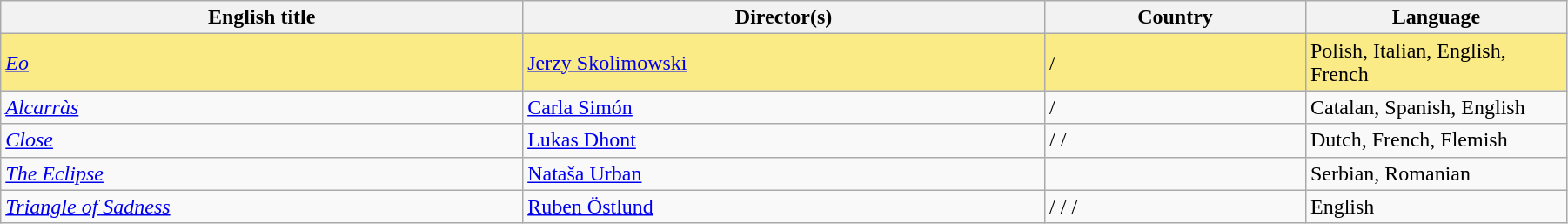<table class="sortable wikitable" width="95%" cellpadding="5">
<tr>
<th width="20%">English title</th>
<th width="20%">Director(s)</th>
<th width="10%">Country</th>
<th width="10%">Language</th>
</tr>
<tr style="background:#FAEB86">
<td><em><a href='#'>Eo</a></em></td>
<td><a href='#'>Jerzy Skolimowski</a></td>
<td> / </td>
<td>Polish, Italian, English, French</td>
</tr>
<tr>
<td><a href='#'><em>Alcarràs</em></a></td>
<td><a href='#'>Carla Simón</a></td>
<td> / </td>
<td>Catalan, Spanish, English</td>
</tr>
<tr>
<td><em><a href='#'>Close</a></em></td>
<td><a href='#'>Lukas Dhont</a></td>
<td> /  / </td>
<td>Dutch, French, Flemish</td>
</tr>
<tr>
<td><em><a href='#'>The Eclipse</a></em></td>
<td><a href='#'>Nataša Urban</a></td>
<td></td>
<td>Serbian, Romanian</td>
</tr>
<tr>
<td><em><a href='#'>Triangle of Sadness</a></em></td>
<td><a href='#'>Ruben Östlund</a></td>
<td> /  /  / </td>
<td>English</td>
</tr>
</table>
